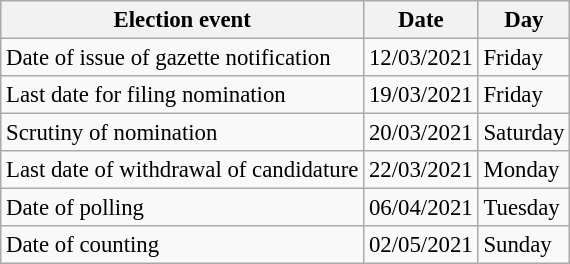<table class="wikitable" style="font-size: 95%;">
<tr>
<th scope="col">Election event</th>
<th scope="col">Date</th>
<th scope="col">Day</th>
</tr>
<tr --->
<td>Date of issue of gazette notification</td>
<td>12/03/2021</td>
<td>Friday</td>
</tr>
<tr>
<td>Last date for filing nomination</td>
<td>19/03/2021</td>
<td>Friday</td>
</tr>
<tr>
<td>Scrutiny of nomination</td>
<td>20/03/2021</td>
<td>Saturday</td>
</tr>
<tr>
<td>Last date of withdrawal of candidature</td>
<td>22/03/2021</td>
<td>Monday</td>
</tr>
<tr>
<td>Date of polling</td>
<td>06/04/2021</td>
<td>Tuesday</td>
</tr>
<tr>
<td>Date of counting</td>
<td>02/05/2021</td>
<td>Sunday</td>
</tr>
</table>
